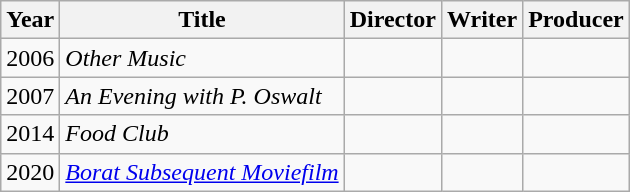<table class="wikitable">
<tr>
<th scope="col">Year</th>
<th scope="col">Title</th>
<th scope="col">Director</th>
<th scope="col">Writer</th>
<th scope="col">Producer</th>
</tr>
<tr>
<td>2006</td>
<td scope="row"><em>Other Music</em></td>
<td></td>
<td></td>
<td></td>
</tr>
<tr>
<td>2007</td>
<td scope="row"><em>An Evening with P. Oswalt</em></td>
<td></td>
<td></td>
<td></td>
</tr>
<tr>
<td>2014</td>
<td scope="row"><em>Food Club</em></td>
<td></td>
<td></td>
<td></td>
</tr>
<tr>
<td>2020</td>
<td scope="row"><em><a href='#'>Borat Subsequent Moviefilm</a></em></td>
<td></td>
<td></td>
<td></td>
</tr>
</table>
